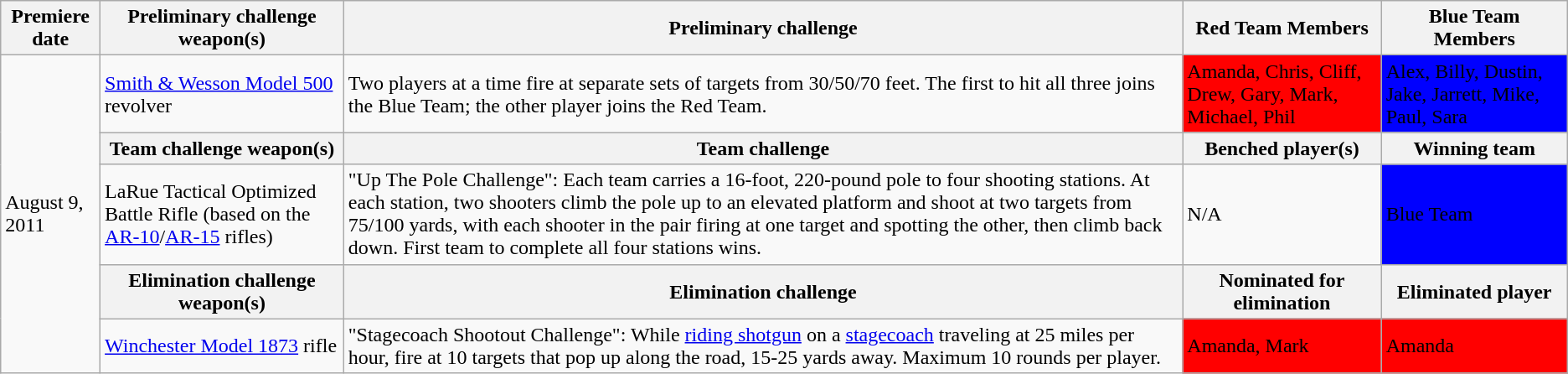<table class="wikitable">
<tr>
<th>Premiere date</th>
<th>Preliminary challenge weapon(s)</th>
<th>Preliminary challenge</th>
<th>Red Team Members</th>
<th>Blue Team Members</th>
</tr>
<tr>
<td rowspan="5">August 9, 2011</td>
<td><a href='#'>Smith & Wesson Model 500</a> revolver</td>
<td>Two players at a time fire at separate sets of targets from 30/50/70 feet. The first to hit all three joins the Blue Team; the other player joins the Red Team.</td>
<td style="background:red;"><span>Amanda, Chris, Cliff, Drew, Gary, Mark, Michael, Phil</span></td>
<td style="background:blue;"><span>Alex, Billy, Dustin, Jake, Jarrett, Mike, Paul, Sara</span></td>
</tr>
<tr>
<th>Team challenge weapon(s)</th>
<th>Team challenge</th>
<th>Benched player(s)</th>
<th>Winning team</th>
</tr>
<tr>
<td>LaRue Tactical Optimized Battle Rifle (based on the <a href='#'>AR-10</a>/<a href='#'>AR-15</a> rifles)</td>
<td>"Up The Pole Challenge": Each team carries a 16-foot, 220-pound pole to four shooting stations. At each station, two shooters climb the pole up to an elevated platform and shoot at two targets from 75/100 yards, with each shooter in the pair firing at one target and spotting the other, then climb back down. First team to complete all four stations wins.</td>
<td>N/A</td>
<td style="background:blue;"><span>Blue Team</span></td>
</tr>
<tr>
<th>Elimination challenge weapon(s)</th>
<th>Elimination challenge</th>
<th>Nominated for elimination</th>
<th>Eliminated player</th>
</tr>
<tr>
<td><a href='#'>Winchester Model 1873</a> rifle</td>
<td>"Stagecoach Shootout Challenge": While <a href='#'>riding shotgun</a> on a <a href='#'>stagecoach</a> traveling at 25 miles per hour, fire at 10 targets that pop up along the road, 15-25 yards away. Maximum 10 rounds per player.</td>
<td style="background:red;"><span>Amanda, Mark</span></td>
<td style="background:red;"><span>Amanda</span></td>
</tr>
</table>
